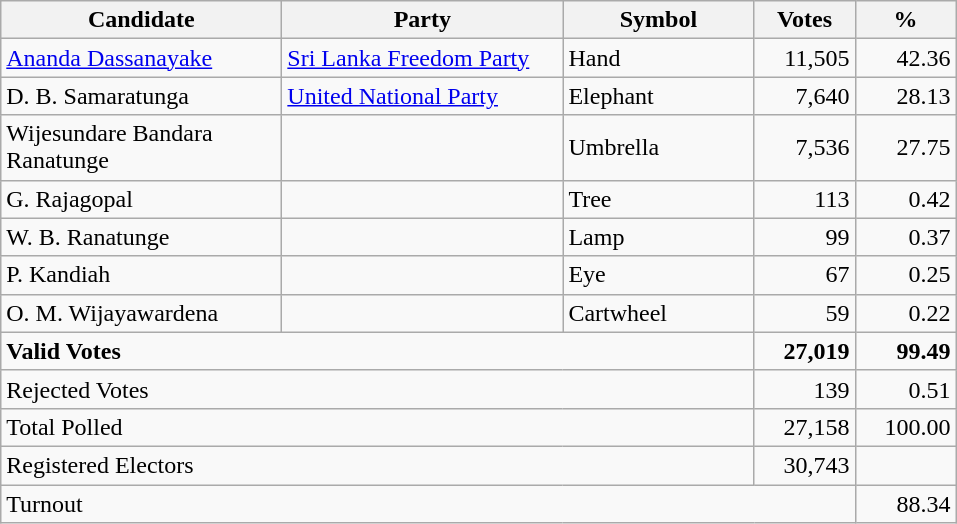<table class="wikitable" border="1" style="text-align:right;">
<tr>
<th align=left width="180">Candidate</th>
<th align=left width="180">Party</th>
<th align=left width="120">Symbol</th>
<th align=left width="60">Votes</th>
<th align=left width="60">%</th>
</tr>
<tr>
<td align=left><a href='#'>Ananda Dassanayake</a></td>
<td align=left><a href='#'>Sri Lanka Freedom Party</a></td>
<td align=left>Hand</td>
<td align=right>11,505</td>
<td align=right>42.36</td>
</tr>
<tr>
<td align=left>D. B. Samaratunga</td>
<td align=left><a href='#'>United National Party</a></td>
<td align=left>Elephant</td>
<td align=right>7,640</td>
<td align=right>28.13</td>
</tr>
<tr>
<td align=left>Wijesundare Bandara Ranatunge</td>
<td align=left></td>
<td align=left>Umbrella</td>
<td align=right>7,536</td>
<td align=right>27.75</td>
</tr>
<tr>
<td align=left>G. Rajagopal</td>
<td align=left></td>
<td align=left>Tree</td>
<td align=right>113</td>
<td align=right>0.42</td>
</tr>
<tr>
<td align=left>W. B. Ranatunge</td>
<td align=left></td>
<td align=left>Lamp</td>
<td align=right>99</td>
<td align=right>0.37</td>
</tr>
<tr>
<td align=left>P. Kandiah</td>
<td align=left></td>
<td align=left>Eye</td>
<td align=right>67</td>
<td align=right>0.25</td>
</tr>
<tr>
<td align=left>O. M. Wijayawardena</td>
<td align=left></td>
<td align=left>Cartwheel</td>
<td align=right>59</td>
<td align=right>0.22</td>
</tr>
<tr>
<td align=left colspan=3><strong>Valid Votes</strong></td>
<td align=right><strong>27,019</strong></td>
<td align=right><strong>99.49</strong></td>
</tr>
<tr>
<td align=left colspan=3>Rejected Votes</td>
<td align=right>139</td>
<td align=right>0.51</td>
</tr>
<tr>
<td align=left colspan=3>Total Polled</td>
<td align=right>27,158</td>
<td align=right>100.00</td>
</tr>
<tr>
<td align=left colspan=3>Registered Electors</td>
<td align=right>30,743</td>
<td></td>
</tr>
<tr>
<td align=left colspan=4>Turnout</td>
<td align=right>88.34</td>
</tr>
</table>
